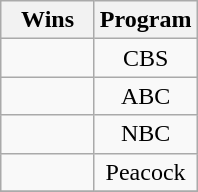<table class="wikitable" style="text-align: center;">
<tr>
<th scope="col" width="55">Wins</th>
<th scope="col" align="center">Program</th>
</tr>
<tr>
<td scope="row"></td>
<td>CBS</td>
</tr>
<tr>
<td scope="row"></td>
<td>ABC</td>
</tr>
<tr>
<td scope="row"></td>
<td>NBC</td>
</tr>
<tr>
<td scope="row"></td>
<td>Peacock</td>
</tr>
<tr>
</tr>
</table>
